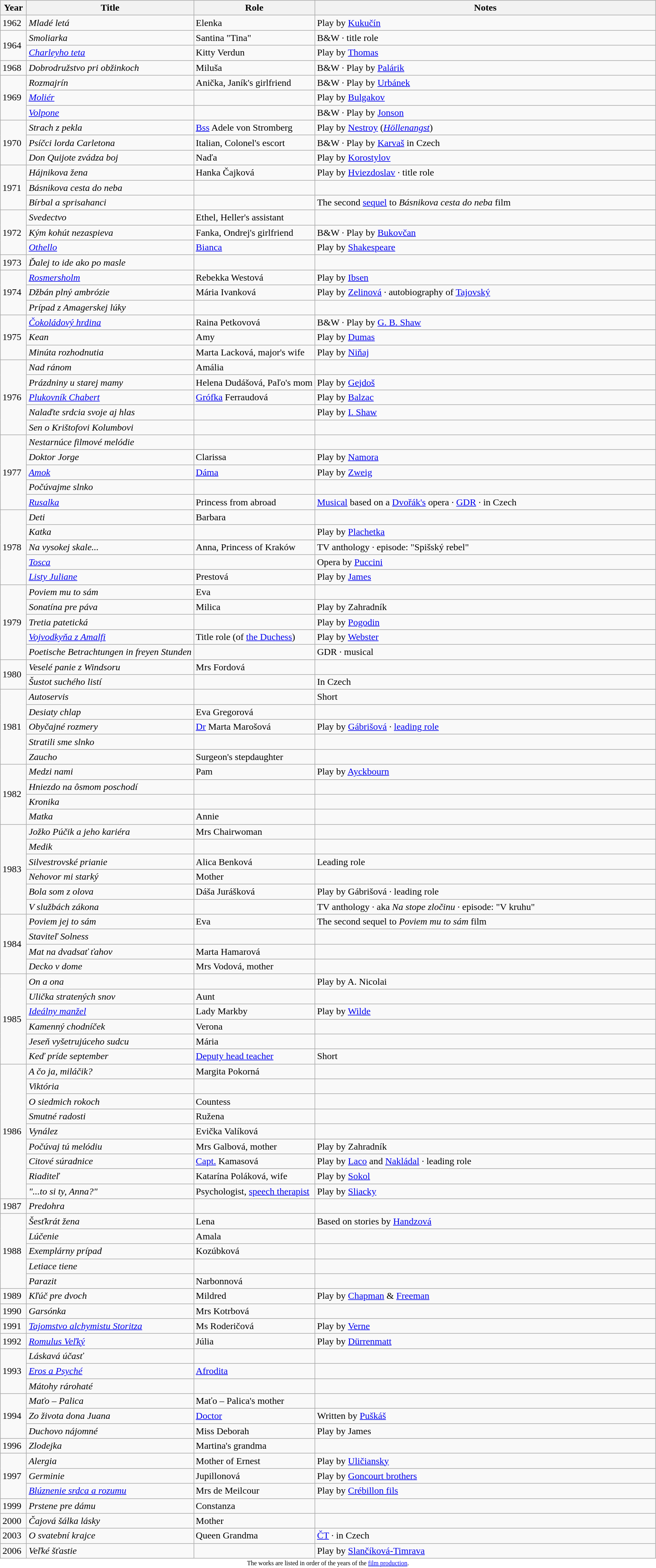<table class=wikitable style="text-align:left">
<tr>
<th width=4%>Year</th>
<th width=25.5%>Title</th>
<th width=18.5%>Role</th>
<th width=52%>Notes</th>
</tr>
<tr>
<td>1962</td>
<td><em>Mladé letá</em></td>
<td>Elenka</td>
<td>Play by <a href='#'>Kukučín</a></td>
</tr>
<tr>
<td rowspan=2>1964</td>
<td><em>Smoliarka</em></td>
<td>Santina "Tina"</td>
<td>B&W · title role </td>
</tr>
<tr>
<td><em><a href='#'>Charleyho teta</a></em></td>
<td>Kitty Verdun</td>
<td>Play by <a href='#'>Thomas</a></td>
</tr>
<tr>
<td>1968</td>
<td><em>Dobrodružstvo pri obžinkoch</em></td>
<td>Miluša</td>
<td>B&W · Play by <a href='#'>Palárik</a></td>
</tr>
<tr>
<td rowspan=3>1969</td>
<td><em>Rozmajrín</em></td>
<td>Anička, Janík's girlfriend</td>
<td>B&W · Play by <a href='#'>Urbánek</a></td>
</tr>
<tr>
<td><em><a href='#'>Moliér</a></em></td>
<td></td>
<td>Play by <a href='#'>Bulgakov</a></td>
</tr>
<tr>
<td><em><a href='#'>Volpone</a></em></td>
<td></td>
<td>B&W · Play by <a href='#'>Jonson</a></td>
</tr>
<tr>
<td rowspan=3>1970</td>
<td><em>Strach z pekla</em></td>
<td><a href='#'>Bss</a> Adele von Stromberg</td>
<td>Play by <a href='#'>Nestroy</a> (<a href='#'><em>Höllenangst</em></a>)</td>
</tr>
<tr>
<td><em>Psíčci lorda Carletona</em></td>
<td>Italian, Colonel's escort</td>
<td>B&W · Play by <a href='#'>Karvaš</a> in Czech</td>
</tr>
<tr>
<td><em>Don Quijote zvádza boj</em></td>
<td>Naďa</td>
<td>Play by <a href='#'>Korostylov</a></td>
</tr>
<tr>
<td rowspan=3>1971</td>
<td><em>Hájnikova žena</em></td>
<td>Hanka Čajková</td>
<td>Play by <a href='#'>Hviezdoslav</a> · title role</td>
</tr>
<tr>
<td><em>Básnikova cesta do neba</em></td>
<td></td>
<td></td>
</tr>
<tr>
<td><em>Bírbal a sprisahanci</em></td>
<td></td>
<td>The second <a href='#'>sequel</a> to <em>Básnikova cesta do neba</em> film</td>
</tr>
<tr>
<td rowspan=3>1972</td>
<td><em>Svedectvo</em></td>
<td>Ethel, Heller's assistant</td>
<td></td>
</tr>
<tr>
<td><em>Kým kohút nezaspieva</em></td>
<td>Fanka, Ondrej's girlfriend</td>
<td>B&W · Play by <a href='#'>Bukovčan</a></td>
</tr>
<tr>
<td><em><a href='#'>Othello</a></em></td>
<td><a href='#'>Bianca</a></td>
<td>Play by <a href='#'>Shakespeare</a></td>
</tr>
<tr>
<td>1973</td>
<td><em>Ďalej to ide ako po masle</em></td>
<td></td>
<td></td>
</tr>
<tr>
<td rowspan=3>1974</td>
<td><em><a href='#'>Rosmersholm</a></em></td>
<td>Rebekka Westová</td>
<td>Play by <a href='#'>Ibsen</a></td>
</tr>
<tr>
<td><em>Džbán plný ambrózie</em></td>
<td>Mária Ivanková</td>
<td>Play by <a href='#'>Zelinová</a> · autobiography of <a href='#'>Tajovský</a></td>
</tr>
<tr>
<td><em>Prípad z Amagerskej lúky</em></td>
<td></td>
<td></td>
</tr>
<tr>
<td rowspan=3>1975</td>
<td><em><a href='#'>Čokoládový hrdina</a></em></td>
<td>Raina Petkovová</td>
<td>B&W · Play by <a href='#'>G. B. Shaw</a></td>
</tr>
<tr>
<td><em>Kean</em></td>
<td>Amy</td>
<td>Play by <a href='#'>Dumas</a></td>
</tr>
<tr>
<td><em>Minúta rozhodnutia</em></td>
<td>Marta Lacková, major's wife</td>
<td>Play by <a href='#'>Niňaj</a></td>
</tr>
<tr>
<td rowspan=5>1976</td>
<td><em>Nad ránom</em></td>
<td>Amália</td>
<td></td>
</tr>
<tr>
<td><em>Prázdniny u starej mamy</em></td>
<td>Helena Dudášová, Paľo's mom</td>
<td>Play by <a href='#'>Gejdoš</a></td>
</tr>
<tr>
<td><em><a href='#'>Plukovník Chabert</a></em></td>
<td><a href='#'>Grófka</a> Ferraudová </td>
<td>Play by <a href='#'>Balzac</a></td>
</tr>
<tr>
<td><em>Nalaďte srdcia svoje aj hlas</em></td>
<td></td>
<td>Play by <a href='#'>I. Shaw</a></td>
</tr>
<tr>
<td><em>Sen o Krištofovi Kolumbovi</em></td>
<td></td>
<td></td>
</tr>
<tr>
<td rowspan=5>1977</td>
<td><em>Nestarnúce filmové melódie</em></td>
<td></td>
<td></td>
</tr>
<tr>
<td><em>Doktor Jorge</em></td>
<td>Clarissa</td>
<td>Play by <a href='#'>Namora</a></td>
</tr>
<tr>
<td><em><a href='#'>Amok</a></em></td>
<td><a href='#'>Dáma</a></td>
<td>Play by <a href='#'>Zweig</a></td>
</tr>
<tr>
<td><em>Počúvajme slnko</em></td>
<td></td>
<td></td>
</tr>
<tr>
<td><em><a href='#'>Rusalka</a></em></td>
<td>Princess from abroad</td>
<td><a href='#'>Musical</a> based on a <a href='#'>Dvořák's</a> opera · <a href='#'>GDR</a> · in Czech</td>
</tr>
<tr>
<td rowspan=5>1978</td>
<td><em>Deti</em></td>
<td>Barbara</td>
<td></td>
</tr>
<tr>
<td><em>Katka</em></td>
<td></td>
<td>Play by <a href='#'>Plachetka</a></td>
</tr>
<tr>
<td><em>Na vysokej skale...</em></td>
<td>Anna, Princess of Kraków</td>
<td>TV anthology · episode: "Spišský rebel"</td>
</tr>
<tr>
<td><em><a href='#'>Tosca</a></em></td>
<td></td>
<td>Opera by <a href='#'>Puccini</a></td>
</tr>
<tr>
<td><em><a href='#'>Listy Juliane</a></em></td>
<td>Prestová</td>
<td>Play by <a href='#'>James</a></td>
</tr>
<tr>
<td rowspan=5>1979</td>
<td><em>Poviem mu to sám</em></td>
<td>Eva</td>
<td></td>
</tr>
<tr>
<td><em>Sonatína pre páva</em></td>
<td>Milica</td>
<td>Play by Zahradník</td>
</tr>
<tr>
<td><em>Tretia patetická</em></td>
<td></td>
<td>Play by <a href='#'>Pogodin</a></td>
</tr>
<tr>
<td><em><a href='#'>Vojvodkyňa z Amalfi</a></em></td>
<td>Title role (of <a href='#'>the Duchess</a>)</td>
<td>Play by <a href='#'>Webster</a></td>
</tr>
<tr>
<td><em>Poetische Betrachtungen in freyen Stunden</em></td>
<td></td>
<td>GDR · musical</td>
</tr>
<tr>
<td rowspan=2>1980</td>
<td><em>Veselé panie z Windsoru</em></td>
<td>Mrs Fordová</td>
<td></td>
</tr>
<tr>
<td><em>Šustot suchého listí</em></td>
<td></td>
<td>In Czech</td>
</tr>
<tr>
<td rowspan=5>1981</td>
<td><em>Autoservis</em></td>
<td></td>
<td>Short</td>
</tr>
<tr>
<td><em>Desiaty chlap</em></td>
<td>Eva Gregorová</td>
<td></td>
</tr>
<tr>
<td><em>Obyčajné rozmery</em></td>
<td><a href='#'>Dr</a> Marta Marošová</td>
<td>Play by <a href='#'>Gábrišová</a> · <a href='#'>leading role</a></td>
</tr>
<tr>
<td><em>Stratili sme slnko</em></td>
<td></td>
<td></td>
</tr>
<tr>
<td><em>Zaucho</em></td>
<td>Surgeon's stepdaughter</td>
<td></td>
</tr>
<tr>
<td rowspan=4>1982</td>
<td><em>Medzi nami</em></td>
<td>Pam</td>
<td>Play by <a href='#'>Ayckbourn</a></td>
</tr>
<tr>
<td><em>Hniezdo na ôsmom poschodí</em></td>
<td></td>
<td></td>
</tr>
<tr>
<td><em>Kronika</em></td>
<td></td>
<td></td>
</tr>
<tr>
<td><em>Matka</em></td>
<td>Annie</td>
<td></td>
</tr>
<tr>
<td rowspan=6>1983</td>
<td><em>Jožko Púčik a jeho kariéra</em></td>
<td>Mrs Chairwoman</td>
<td></td>
</tr>
<tr>
<td><em>Medik</em></td>
<td></td>
<td></td>
</tr>
<tr>
<td><em>Silvestrovské prianie</em></td>
<td>Alica Benková</td>
<td>Leading role</td>
</tr>
<tr>
<td><em>Nehovor mi starký</em></td>
<td>Mother</td>
<td></td>
</tr>
<tr>
<td><em>Bola som z olova</em></td>
<td>Dáša Jurášková</td>
<td>Play by Gábrišová · leading role</td>
</tr>
<tr>
<td><em>V službách zákona</em></td>
<td></td>
<td>TV anthology · aka <em>Na stope zločinu</em> · episode: "V kruhu"</td>
</tr>
<tr>
<td rowspan=4>1984</td>
<td><em>Poviem jej to sám</em></td>
<td>Eva</td>
<td>The second sequel to <em>Poviem mu to sám</em> film</td>
</tr>
<tr>
<td><em>Staviteľ Solness</em></td>
<td></td>
<td></td>
</tr>
<tr>
<td><em>Mat na dvadsať ťahov</em></td>
<td>Marta Hamarová</td>
<td></td>
</tr>
<tr>
<td><em>Decko v dome</em></td>
<td>Mrs Vodová, mother</td>
<td></td>
</tr>
<tr>
<td rowspan=6>1985</td>
<td><em>On a ona</em></td>
<td></td>
<td>Play by A. Nicolai</td>
</tr>
<tr>
<td><em>Ulička stratených snov</em></td>
<td>Aunt</td>
<td></td>
</tr>
<tr>
<td><em><a href='#'>Ideálny manžel</a></em></td>
<td>Lady Markby</td>
<td>Play by <a href='#'>Wilde</a></td>
</tr>
<tr>
<td><em>Kamenný chodníček</em></td>
<td>Verona</td>
<td></td>
</tr>
<tr>
<td><em>Jeseň vyšetrujúceho sudcu</em></td>
<td>Mária</td>
<td></td>
</tr>
<tr>
<td><em>Keď príde september</em></td>
<td><a href='#'>Deputy head teacher</a></td>
<td>Short</td>
</tr>
<tr>
<td rowspan=9>1986</td>
<td><em>A čo ja, miláčik?</em></td>
<td>Margita Pokorná</td>
<td></td>
</tr>
<tr>
<td><em>Viktória</em></td>
<td></td>
<td></td>
</tr>
<tr>
<td><em>O siedmich rokoch</em></td>
<td>Countess</td>
<td></td>
</tr>
<tr>
<td><em>Smutné radosti</em></td>
<td>Ružena</td>
<td></td>
</tr>
<tr>
<td><em>Vynález</em></td>
<td>Evička Valíková</td>
<td></td>
</tr>
<tr>
<td><em>Počúvaj tú melódiu</em></td>
<td>Mrs Galbová, mother</td>
<td>Play by Zahradník</td>
</tr>
<tr>
<td><em>Citové súradnice</em></td>
<td><a href='#'>Capt.</a> Kamasová</td>
<td>Play by <a href='#'>Laco</a> and <a href='#'>Nakládal</a> · leading role</td>
</tr>
<tr>
<td><em>Riaditeľ</em></td>
<td>Katarína Poláková, wife</td>
<td>Play by <a href='#'>Sokol</a></td>
</tr>
<tr>
<td><em>"...to si ty, Anna?"</em></td>
<td>Psychologist, <a href='#'>speech therapist</a></td>
<td>Play by <a href='#'>Sliacky</a></td>
</tr>
<tr>
<td>1987</td>
<td><em>Predohra</em></td>
<td></td>
<td></td>
</tr>
<tr>
<td rowspan=5>1988</td>
<td><em>Šesťkrát žena</em></td>
<td>Lena</td>
<td>Based on stories by <a href='#'>Handzová</a></td>
</tr>
<tr>
<td><em>Lúčenie</em></td>
<td>Amala</td>
<td></td>
</tr>
<tr>
<td><em>Exemplárny prípad</em></td>
<td>Kozúbková</td>
<td></td>
</tr>
<tr>
<td><em>Letiace tiene</em></td>
<td></td>
<td></td>
</tr>
<tr>
<td><em>Parazit</em></td>
<td>Narbonnová</td>
<td></td>
</tr>
<tr>
<td>1989</td>
<td><em>Kľúč pre dvoch</em></td>
<td>Mildred</td>
<td>Play by <a href='#'>Chapman</a> & <a href='#'>Freeman</a></td>
</tr>
<tr>
<td>1990</td>
<td><em>Garsónka</em></td>
<td>Mrs Kotrbová</td>
<td></td>
</tr>
<tr>
<td>1991</td>
<td><em><a href='#'>Tajomstvo alchymistu Storitza</a></em></td>
<td>Ms Roderičová</td>
<td>Play by <a href='#'>Verne</a></td>
</tr>
<tr>
<td>1992</td>
<td><em><a href='#'>Romulus Veľký</a></em></td>
<td>Júlia</td>
<td>Play by <a href='#'>Dürrenmatt</a></td>
</tr>
<tr>
<td rowspan=3>1993</td>
<td><em>Láskavá účasť</em></td>
<td></td>
<td></td>
</tr>
<tr>
<td><em><a href='#'>Eros a Psyché</a></em></td>
<td><a href='#'>Afrodita</a></td>
<td></td>
</tr>
<tr>
<td><em>Mátohy rárohaté</em></td>
<td></td>
<td></td>
</tr>
<tr>
<td rowspan=3>1994</td>
<td><em>Maťo – Palica</em></td>
<td>Maťo – Palica's mother</td>
<td></td>
</tr>
<tr>
<td><em>Zo života dona Juana</em></td>
<td><a href='#'>Doctor</a></td>
<td>Written by <a href='#'>Puškáš</a></td>
</tr>
<tr>
<td><em>Duchovo nájomné</em></td>
<td>Miss Deborah</td>
<td>Play by James</td>
</tr>
<tr>
<td>1996</td>
<td><em>Zlodejka</em></td>
<td>Martina's grandma</td>
<td></td>
</tr>
<tr>
<td rowspan=3>1997</td>
<td><em>Alergia</em></td>
<td>Mother of Ernest</td>
<td>Play by <a href='#'>Uličiansky</a></td>
</tr>
<tr>
<td><em>Germinie</em></td>
<td>Jupillonová</td>
<td>Play by <a href='#'>Goncourt brothers</a></td>
</tr>
<tr>
<td><em><a href='#'>Blúznenie srdca a rozumu</a></em></td>
<td>Mrs de Meilcour </td>
<td>Play by <a href='#'>Crébillon fils</a></td>
</tr>
<tr>
<td>1999</td>
<td><em>Prstene pre dámu</em></td>
<td>Constanza</td>
<td></td>
</tr>
<tr>
<td>2000</td>
<td><em>Čajová šálka lásky</em></td>
<td>Mother</td>
<td></td>
</tr>
<tr>
<td>2003</td>
<td><em>O svatební krajce</em></td>
<td>Queen Grandma</td>
<td><a href='#'>ČT</a> · in Czech</td>
</tr>
<tr>
<td>2006</td>
<td><em>Veľké šťastie</em></td>
<td></td>
<td>Play by <a href='#'>Slančíková-Timrava</a></td>
</tr>
<tr>
<td width=100% colspan=4 style="background:white; font-size:8pt; border-left:1px solid white; border-right:1px solid white; border-bottom:1px solid white" align=center>The works are listed in order of the years of the <a href='#'>film production</a>.</td>
</tr>
</table>
